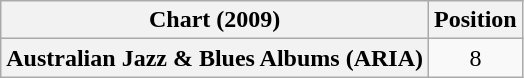<table class="wikitable sortable plainrowheaders" style="text-align:center;">
<tr>
<th scope="col">Chart (2009)</th>
<th scope="col">Position</th>
</tr>
<tr>
<th scope="row">Australian Jazz & Blues Albums (ARIA)</th>
<td>8</td>
</tr>
</table>
